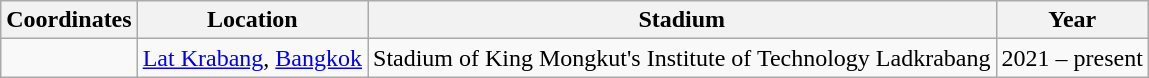<table class="wikitable sortable">
<tr>
<th>Coordinates</th>
<th>Location</th>
<th>Stadium</th>
<th>Year</th>
</tr>
<tr>
<td></td>
<td><a href='#'>Lat Krabang</a>, <a href='#'>Bangkok</a></td>
<td>Stadium of King Mongkut's Institute of Technology Ladkrabang</td>
<td>2021 – present</td>
</tr>
</table>
